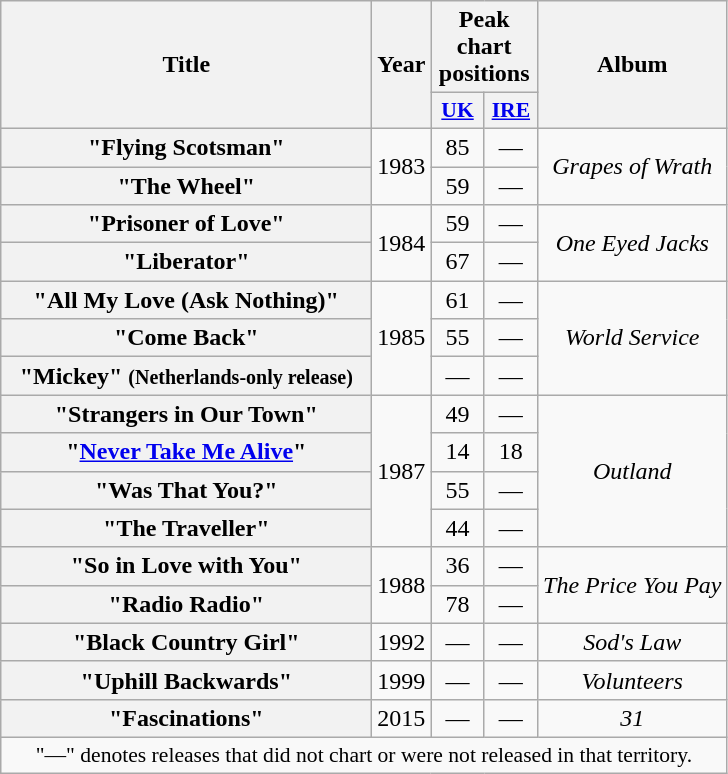<table class="wikitable plainrowheaders" style="text-align:center;">
<tr>
<th rowspan="2" scope="col" style="width:15em;">Title</th>
<th rowspan="2" scope="col" style="width:2em;">Year</th>
<th colspan="2">Peak chart positions</th>
<th rowspan="2">Album</th>
</tr>
<tr>
<th scope="col" style="width:2em;font-size:90%;"><a href='#'>UK</a><br></th>
<th scope="col" style="width:2em;font-size:90%;"><a href='#'>IRE</a><br></th>
</tr>
<tr>
<th scope="row">"Flying Scotsman"</th>
<td rowspan="2">1983</td>
<td>85</td>
<td>—</td>
<td rowspan="2"><em>Grapes of Wrath</em></td>
</tr>
<tr>
<th scope="row">"The Wheel"</th>
<td>59</td>
<td>—</td>
</tr>
<tr>
<th scope="row">"Prisoner of Love"</th>
<td rowspan="2">1984</td>
<td>59</td>
<td>—</td>
<td rowspan="2"><em>One Eyed Jacks</em></td>
</tr>
<tr>
<th scope="row">"Liberator"</th>
<td>67</td>
<td>—</td>
</tr>
<tr>
<th scope="row">"All My Love (Ask Nothing)"</th>
<td rowspan="3">1985</td>
<td>61</td>
<td>—</td>
<td rowspan="3"><em>World Service</em></td>
</tr>
<tr>
<th scope="row">"Come Back"</th>
<td>55</td>
<td>—</td>
</tr>
<tr>
<th scope="row">"Mickey" <small>(Netherlands-only release)</small></th>
<td>—</td>
<td>—</td>
</tr>
<tr>
<th scope="row">"Strangers in Our Town"</th>
<td rowspan="4">1987</td>
<td>49</td>
<td>—</td>
<td rowspan="4"><em>Outland</em></td>
</tr>
<tr>
<th scope="row">"<a href='#'>Never Take Me Alive</a>"</th>
<td>14</td>
<td>18</td>
</tr>
<tr>
<th scope="row">"Was That You?"</th>
<td>55</td>
<td>—</td>
</tr>
<tr>
<th scope="row">"The Traveller"</th>
<td>44</td>
<td>—</td>
</tr>
<tr>
<th scope="row">"So in Love with You"</th>
<td rowspan="2">1988</td>
<td>36</td>
<td>—</td>
<td rowspan="2"><em>The Price You Pay</em></td>
</tr>
<tr>
<th scope="row">"Radio Radio"</th>
<td>78</td>
<td>—</td>
</tr>
<tr>
<th scope="row">"Black Country Girl"</th>
<td>1992</td>
<td>—</td>
<td>—</td>
<td><em>Sod's Law</em></td>
</tr>
<tr>
<th scope="row">"Uphill Backwards"</th>
<td>1999</td>
<td>—</td>
<td>—</td>
<td><em>Volunteers</em></td>
</tr>
<tr>
<th scope="row">"Fascinations"</th>
<td>2015</td>
<td>—</td>
<td>—</td>
<td><em>31</em></td>
</tr>
<tr>
<td colspan="5" style="font-size:90%">"—" denotes releases that did not chart or were not released in that territory.</td>
</tr>
</table>
